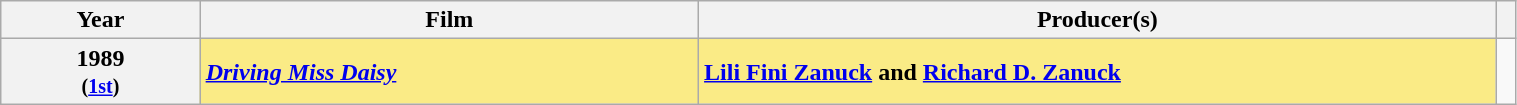<table class="wikitable" width="80%" cellpadding="5">
<tr>
<th width="10%">Year</th>
<th width="25%">Film</th>
<th width="40%">Producer(s)</th>
<th width="1%"><strong></strong></th>
</tr>
<tr>
<th style="text-align:center;">1989<br><small>(<a href='#'>1st</a>)</small></th>
<td style="background:#FAEB86;"><strong><em><a href='#'>Driving Miss Daisy</a></em></strong></td>
<td style="background:#FAEB86;"><strong><a href='#'>Lili Fini Zanuck</a> and <a href='#'>Richard D. Zanuck</a></strong></td>
<td style="text-align:center;"></td>
</tr>
</table>
